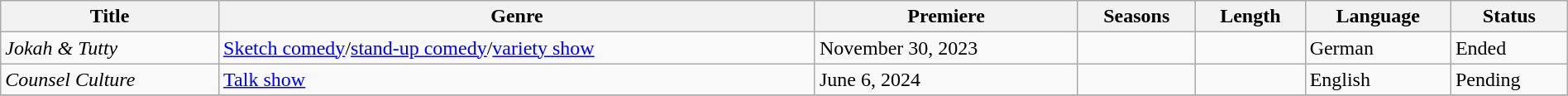<table class="wikitable sortable" style="width:100%;">
<tr>
<th>Title</th>
<th>Genre</th>
<th>Premiere</th>
<th>Seasons</th>
<th>Length</th>
<th>Language</th>
<th>Status</th>
</tr>
<tr>
<td><em>Jokah & Tutty</em></td>
<td><a href='#'>Sketch comedy</a>/<a href='#'>stand-up comedy</a>/<a href='#'>variety show</a></td>
<td>November 30, 2023</td>
<td></td>
<td></td>
<td>German</td>
<td>Ended</td>
</tr>
<tr>
<td><em>Counsel Culture</em></td>
<td><a href='#'>Talk show</a></td>
<td>June 6, 2024</td>
<td></td>
<td></td>
<td>English</td>
<td>Pending</td>
</tr>
<tr>
</tr>
</table>
